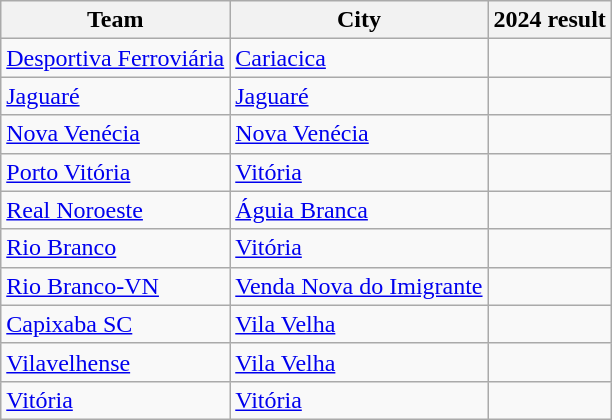<table class="wikitable sortable">
<tr>
<th>Team</th>
<th>City</th>
<th>2024 result</th>
</tr>
<tr>
<td><a href='#'>Desportiva Ferroviária</a></td>
<td><a href='#'>Cariacica</a></td>
<td></td>
</tr>
<tr>
<td><a href='#'>Jaguaré</a></td>
<td><a href='#'>Jaguaré</a></td>
<td></td>
</tr>
<tr>
<td><a href='#'>Nova Venécia</a></td>
<td><a href='#'>Nova Venécia</a></td>
<td></td>
</tr>
<tr>
<td><a href='#'>Porto Vitória</a></td>
<td><a href='#'>Vitória</a></td>
<td></td>
</tr>
<tr>
<td><a href='#'>Real Noroeste</a></td>
<td><a href='#'>Águia Branca</a></td>
<td></td>
</tr>
<tr>
<td><a href='#'>Rio Branco</a></td>
<td><a href='#'>Vitória</a></td>
<td></td>
</tr>
<tr>
<td><a href='#'>Rio Branco-VN</a></td>
<td><a href='#'>Venda Nova do Imigrante</a></td>
<td></td>
</tr>
<tr>
<td><a href='#'>Capixaba SC</a></td>
<td><a href='#'>Vila Velha</a></td>
<td></td>
</tr>
<tr>
<td><a href='#'>Vilavelhense</a></td>
<td><a href='#'>Vila Velha</a></td>
<td></td>
</tr>
<tr>
<td><a href='#'>Vitória</a></td>
<td><a href='#'>Vitória</a></td>
<td></td>
</tr>
</table>
